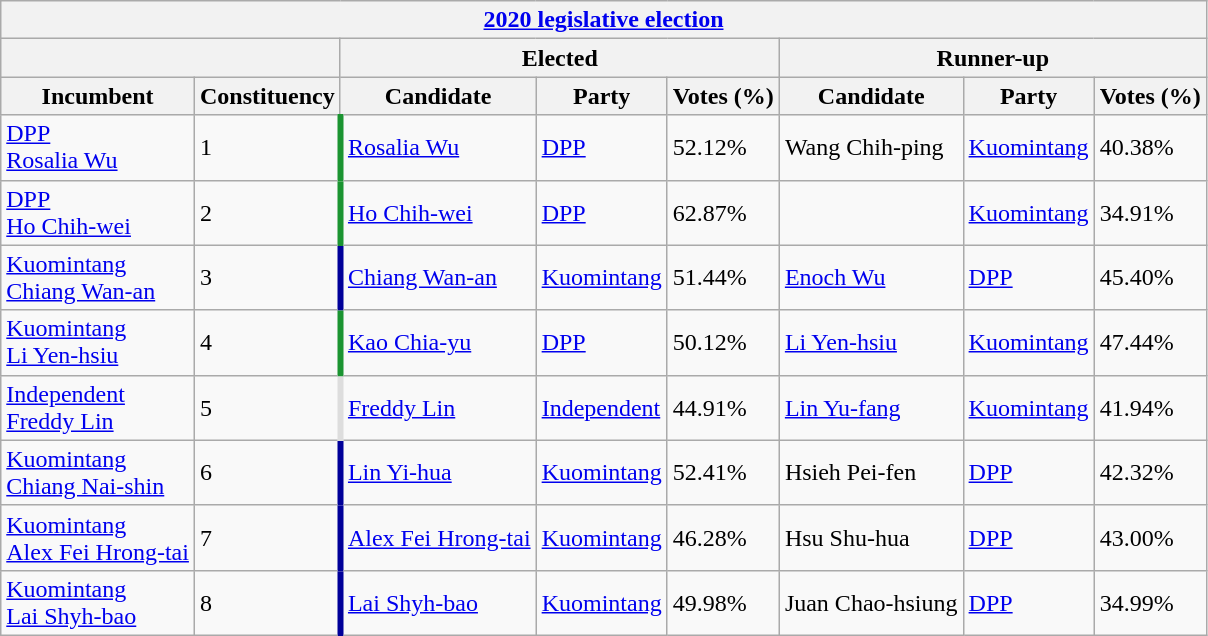<table class="wikitable collapsible sortable">
<tr>
<th colspan="8"><a href='#'>2020 legislative election</a></th>
</tr>
<tr>
<th colspan="2"> </th>
<th colspan="3">Elected</th>
<th colspan="3">Runner-up</th>
</tr>
<tr>
<th>Incumbent</th>
<th>Constituency</th>
<th>Candidate</th>
<th>Party</th>
<th>Votes (%)</th>
<th>Candidate</th>
<th>Party</th>
<th>Votes (%)</th>
</tr>
<tr>
<td><a href='#'>DPP</a><br><a href='#'>Rosalia Wu</a></td>
<td style="border-right:4px solid #1B9431;">1</td>
<td><a href='#'>Rosalia Wu</a></td>
<td><a href='#'>DPP</a></td>
<td>52.12%</td>
<td>Wang Chih-ping</td>
<td><a href='#'>Kuomintang</a></td>
<td>40.38%</td>
</tr>
<tr>
<td><a href='#'>DPP</a><br><a href='#'>Ho Chih-wei</a></td>
<td style="border-right:4px solid #1B9431;">2</td>
<td><a href='#'>Ho Chih-wei</a></td>
<td><a href='#'>DPP</a></td>
<td>62.87%</td>
<td></td>
<td><a href='#'>Kuomintang</a></td>
<td>34.91%</td>
</tr>
<tr>
<td><a href='#'>Kuomintang</a><br><a href='#'>Chiang Wan-an</a></td>
<td style="border-right:4px solid #000099;">3</td>
<td><a href='#'>Chiang Wan-an</a></td>
<td><a href='#'>Kuomintang</a></td>
<td>51.44%</td>
<td><a href='#'>Enoch Wu</a></td>
<td><a href='#'>DPP</a></td>
<td>45.40%</td>
</tr>
<tr>
<td><a href='#'>Kuomintang</a><br><a href='#'>Li Yen-hsiu</a></td>
<td style="border-right:4px solid #1B9431;">4</td>
<td><a href='#'>Kao Chia-yu</a></td>
<td><a href='#'>DPP</a></td>
<td>50.12%</td>
<td><a href='#'>Li Yen-hsiu</a></td>
<td><a href='#'>Kuomintang</a></td>
<td>47.44%</td>
</tr>
<tr>
<td><a href='#'>Independent</a><br><a href='#'>Freddy Lin</a></td>
<td style="border-right:4px solid #DDDDDD;">5</td>
<td><a href='#'>Freddy Lin</a></td>
<td><a href='#'>Independent</a></td>
<td>44.91%</td>
<td><a href='#'>Lin Yu-fang</a></td>
<td><a href='#'>Kuomintang</a></td>
<td>41.94%</td>
</tr>
<tr>
<td><a href='#'>Kuomintang</a><br><a href='#'>Chiang Nai-shin</a></td>
<td style="border-right:4px solid #000099;">6</td>
<td><a href='#'>Lin Yi-hua</a></td>
<td><a href='#'>Kuomintang</a></td>
<td>52.41%</td>
<td>Hsieh Pei-fen</td>
<td><a href='#'>DPP</a></td>
<td>42.32%</td>
</tr>
<tr>
<td><a href='#'>Kuomintang</a><br><a href='#'>Alex Fei Hrong-tai</a></td>
<td style="border-right:4px solid #000099;">7</td>
<td><a href='#'>Alex Fei Hrong-tai</a></td>
<td><a href='#'>Kuomintang</a></td>
<td>46.28%</td>
<td>Hsu Shu-hua</td>
<td><a href='#'>DPP</a></td>
<td>43.00%</td>
</tr>
<tr>
<td><a href='#'>Kuomintang</a><br><a href='#'>Lai Shyh-bao</a></td>
<td style="border-right:4px solid #000099;">8</td>
<td><a href='#'>Lai Shyh-bao</a></td>
<td><a href='#'>Kuomintang</a></td>
<td>49.98%</td>
<td>Juan Chao-hsiung</td>
<td><a href='#'>DPP</a></td>
<td>34.99%</td>
</tr>
</table>
